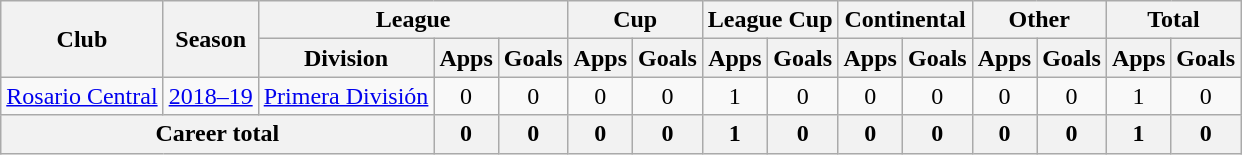<table class="wikitable" style="text-align:center">
<tr>
<th rowspan="2">Club</th>
<th rowspan="2">Season</th>
<th colspan="3">League</th>
<th colspan="2">Cup</th>
<th colspan="2">League Cup</th>
<th colspan="2">Continental</th>
<th colspan="2">Other</th>
<th colspan="2">Total</th>
</tr>
<tr>
<th>Division</th>
<th>Apps</th>
<th>Goals</th>
<th>Apps</th>
<th>Goals</th>
<th>Apps</th>
<th>Goals</th>
<th>Apps</th>
<th>Goals</th>
<th>Apps</th>
<th>Goals</th>
<th>Apps</th>
<th>Goals</th>
</tr>
<tr>
<td rowspan="1"><a href='#'>Rosario Central</a></td>
<td><a href='#'>2018–19</a></td>
<td rowspan="1"><a href='#'>Primera División</a></td>
<td>0</td>
<td>0</td>
<td>0</td>
<td>0</td>
<td>1</td>
<td>0</td>
<td>0</td>
<td>0</td>
<td>0</td>
<td>0</td>
<td>1</td>
<td>0</td>
</tr>
<tr>
<th colspan="3">Career total</th>
<th>0</th>
<th>0</th>
<th>0</th>
<th>0</th>
<th>1</th>
<th>0</th>
<th>0</th>
<th>0</th>
<th>0</th>
<th>0</th>
<th>1</th>
<th>0</th>
</tr>
</table>
